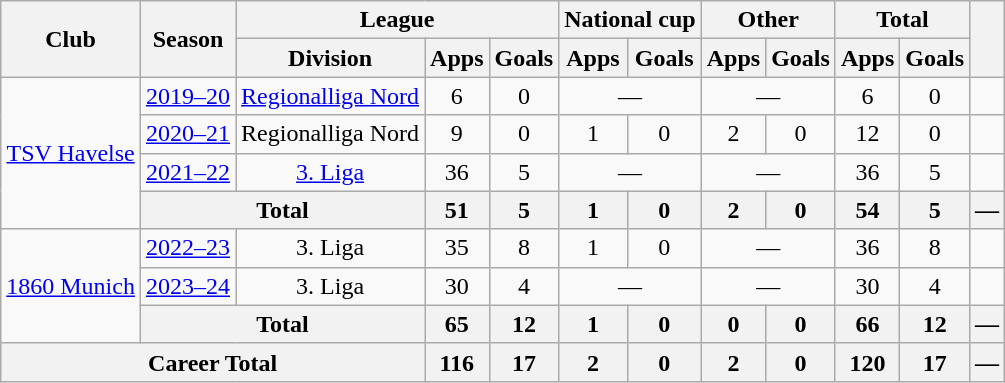<table class="wikitable" Style="text-align: center">
<tr>
<th rowspan="2">Club</th>
<th rowspan="2">Season</th>
<th colspan="3">League</th>
<th colspan="2">National cup</th>
<th colspan="2">Other</th>
<th colspan="2">Total</th>
<th rowspan="2"></th>
</tr>
<tr>
<th>Division</th>
<th>Apps</th>
<th>Goals</th>
<th>Apps</th>
<th>Goals</th>
<th>Apps</th>
<th>Goals</th>
<th>Apps</th>
<th>Goals</th>
</tr>
<tr>
<td rowspan="4"><a href='#'>TSV Havelse</a></td>
<td><a href='#'>2019–20</a></td>
<td><a href='#'>Regionalliga Nord</a></td>
<td>6</td>
<td>0</td>
<td colspan="2">—</td>
<td colspan="2">—</td>
<td>6</td>
<td>0</td>
<td></td>
</tr>
<tr>
<td><a href='#'>2020–21</a></td>
<td>Regionalliga Nord</td>
<td>9</td>
<td>0</td>
<td>1</td>
<td>0</td>
<td>2</td>
<td>0</td>
<td>12</td>
<td>0</td>
<td></td>
</tr>
<tr>
<td><a href='#'>2021–22</a></td>
<td><a href='#'>3. Liga</a></td>
<td>36</td>
<td>5</td>
<td colspan="2">—</td>
<td colspan="2">—</td>
<td>36</td>
<td>5</td>
<td></td>
</tr>
<tr>
<th colspan="2">Total</th>
<th>51</th>
<th>5</th>
<th>1</th>
<th>0</th>
<th>2</th>
<th>0</th>
<th>54</th>
<th>5</th>
<th>—</th>
</tr>
<tr>
<td rowspan="3"><a href='#'>1860 Munich</a></td>
<td><a href='#'>2022–23</a></td>
<td>3. Liga</td>
<td>35</td>
<td>8</td>
<td>1</td>
<td>0</td>
<td colspan="2">—</td>
<td>36</td>
<td>8</td>
<td></td>
</tr>
<tr>
<td><a href='#'>2023–24</a></td>
<td>3. Liga</td>
<td>30</td>
<td>4</td>
<td colspan="2">—</td>
<td colspan="2">—</td>
<td>30</td>
<td>4</td>
<td></td>
</tr>
<tr>
<th colspan="2">Total</th>
<th>65</th>
<th>12</th>
<th>1</th>
<th>0</th>
<th>0</th>
<th>0</th>
<th>66</th>
<th>12</th>
<th>—</th>
</tr>
<tr>
<th colspan="3">Career Total</th>
<th>116</th>
<th>17</th>
<th>2</th>
<th>0</th>
<th>2</th>
<th>0</th>
<th>120</th>
<th>17</th>
<th>—</th>
</tr>
</table>
